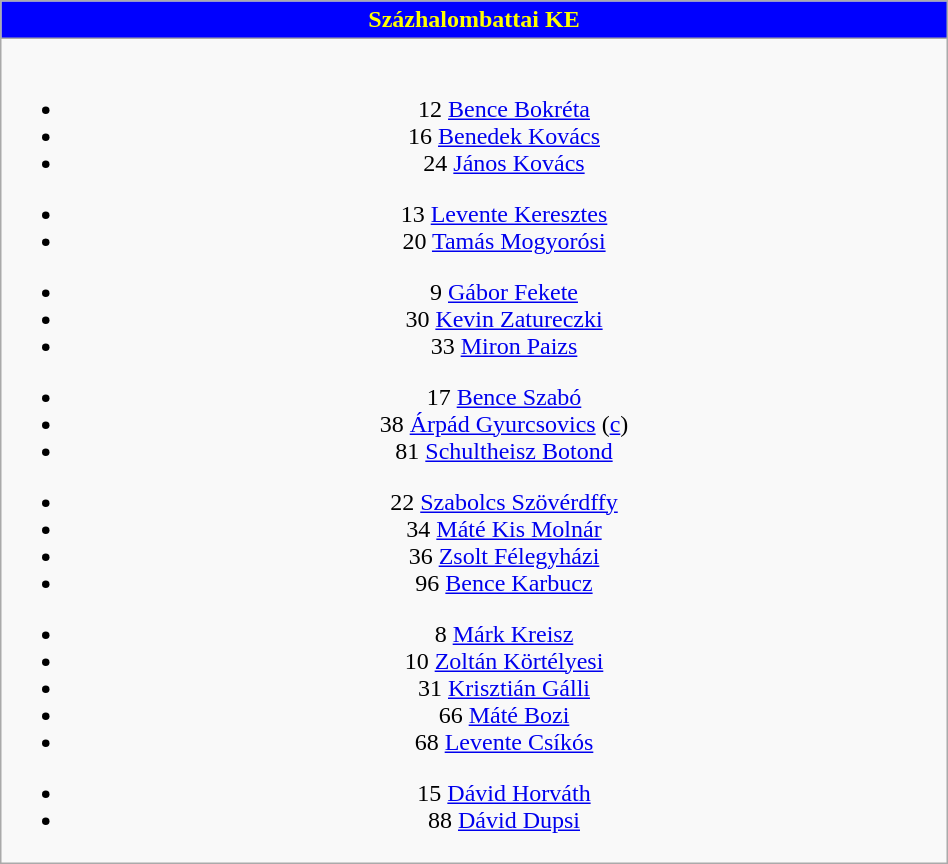<table class="wikitable" style="font-size:100%; text-align:center; width:50%">
<tr>
<th colspan=5 style="background-color:blue;color:yellow;text-align:center;"> Százhalombattai KE</th>
</tr>
<tr>
<td><br>
<ul><li>12  <a href='#'>Bence Bokréta</a></li><li>16  <a href='#'>Benedek Kovács</a></li><li>24  <a href='#'>János Kovács</a></li></ul><ul><li>13  <a href='#'>Levente Keresztes</a></li><li>20  <a href='#'>Tamás Mogyorósi</a></li></ul><ul><li>9  <a href='#'>Gábor Fekete</a></li><li>30  <a href='#'>Kevin Zatureczki</a></li><li>33  <a href='#'>Miron Paizs</a></li></ul><ul><li>17  <a href='#'>Bence Szabó</a></li><li>38  <a href='#'>Árpád Gyurcsovics</a> (<a href='#'>c</a>)</li><li>81  <a href='#'>Schultheisz Botond</a></li></ul><ul><li>22  <a href='#'>Szabolcs Szövérdffy</a></li><li>34  <a href='#'>Máté Kis Molnár</a></li><li>36  <a href='#'>Zsolt Félegyházi</a></li><li>96  <a href='#'>Bence Karbucz</a></li></ul><ul><li>8  <a href='#'>Márk Kreisz</a></li><li>10  <a href='#'>Zoltán Körtélyesi</a></li><li>31  <a href='#'>Krisztián Gálli</a></li><li>66  <a href='#'>Máté Bozi</a></li><li>68  <a href='#'>Levente Csíkós</a></li></ul><ul><li>15  <a href='#'>Dávid Horváth</a></li><li>88  <a href='#'>Dávid Dupsi</a></li></ul></td>
</tr>
</table>
